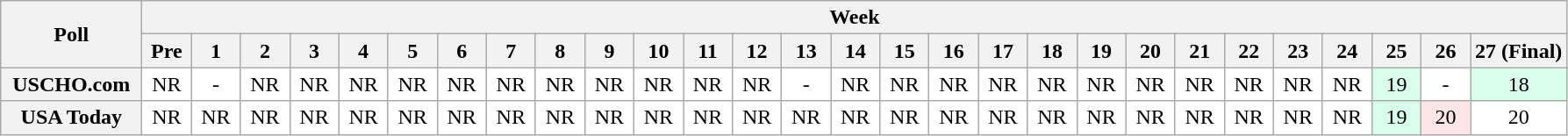<table class="wikitable" style="white-space:nowrap;">
<tr>
<th scope="col" width="100" rowspan="2">Poll</th>
<th colspan="28">Week</th>
</tr>
<tr>
<th scope="col" width="30">Pre</th>
<th scope="col" width="30">1</th>
<th scope="col" width="30">2</th>
<th scope="col" width="30">3</th>
<th scope="col" width="30">4</th>
<th scope="col" width="30">5</th>
<th scope="col" width="30">6</th>
<th scope="col" width="30">7</th>
<th scope="col" width="30">8</th>
<th scope="col" width="30">9</th>
<th scope="col" width="30">10</th>
<th scope="col" width="30">11</th>
<th scope="col" width="30">12</th>
<th scope="col" width="30">13</th>
<th scope="col" width="30">14</th>
<th scope="col" width="30">15</th>
<th scope="col" width="30">16</th>
<th scope="col" width="30">17</th>
<th scope="col" width="30">18</th>
<th scope="col" width="30">19</th>
<th scope="col" width="30">20</th>
<th scope="col" width="30">21</th>
<th scope="col" width="30">22</th>
<th scope="col" width="30">23</th>
<th scope="col" width="30">24</th>
<th scope="col" width="30">25</th>
<th scope="col" width="30">26</th>
<th scope="col" width="30">27 (Final)</th>
</tr>
<tr style="text-align:center;">
<th>USCHO.com</th>
<td bgcolor=FFFFFF>NR</td>
<td bgcolor=FFFFFF>-</td>
<td bgcolor=FFFFFF>NR</td>
<td bgcolor=FFFFFF>NR</td>
<td bgcolor=FFFFFF>NR</td>
<td bgcolor=FFFFFF>NR</td>
<td bgcolor=FFFFFF>NR</td>
<td bgcolor=FFFFFF>NR</td>
<td bgcolor=FFFFFF>NR</td>
<td bgcolor=FFFFFF>NR</td>
<td bgcolor=FFFFFF>NR</td>
<td bgcolor=FFFFFF>NR</td>
<td bgcolor=FFFFFF>NR</td>
<td bgcolor=FFFFFF>-</td>
<td bgcolor=FFFFFF>NR</td>
<td bgcolor=FFFFFF>NR</td>
<td bgcolor=FFFFFF>NR</td>
<td bgcolor=FFFFFF>NR</td>
<td bgcolor=FFFFFF>NR</td>
<td bgcolor=FFFFFF>NR</td>
<td bgcolor=FFFFFF>NR</td>
<td bgcolor=FFFFFF>NR</td>
<td bgcolor=FFFFFF>NR</td>
<td bgcolor=FFFFFF>NR</td>
<td bgcolor=FFFFFF>NR</td>
<td bgcolor=D8FFEB>19</td>
<td bgcolor=FFFFFF>-</td>
<td bgcolor=D8FFEB>18</td>
</tr>
<tr style="text-align:center;">
<th>USA Today</th>
<td bgcolor=FFFFFF>NR</td>
<td bgcolor=FFFFFF>NR</td>
<td bgcolor=FFFFFF>NR</td>
<td bgcolor=FFFFFF>NR</td>
<td bgcolor=FFFFFF>NR</td>
<td bgcolor=FFFFFF>NR</td>
<td bgcolor=FFFFFF>NR</td>
<td bgcolor=FFFFFF>NR</td>
<td bgcolor=FFFFFF>NR</td>
<td bgcolor=FFFFFF>NR</td>
<td bgcolor=FFFFFF>NR</td>
<td bgcolor=FFFFFF>NR</td>
<td bgcolor=FFFFFF>NR</td>
<td bgcolor=FFFFFF>NR</td>
<td bgcolor=FFFFFF>NR</td>
<td bgcolor=FFFFFF>NR</td>
<td bgcolor=FFFFFF>NR</td>
<td bgcolor=FFFFFF>NR</td>
<td bgcolor=FFFFFF>NR</td>
<td bgcolor=FFFFFF>NR</td>
<td bgcolor=FFFFFF>NR</td>
<td bgcolor=FFFFFF>NR</td>
<td bgcolor=FFFFFF>NR</td>
<td bgcolor=FFFFFF>NR</td>
<td bgcolor=FFFFFF>NR</td>
<td bgcolor=D8FFEB>19</td>
<td bgcolor=FFE6E6>20</td>
<td bgcolor=FFFFFF>20</td>
</tr>
</table>
